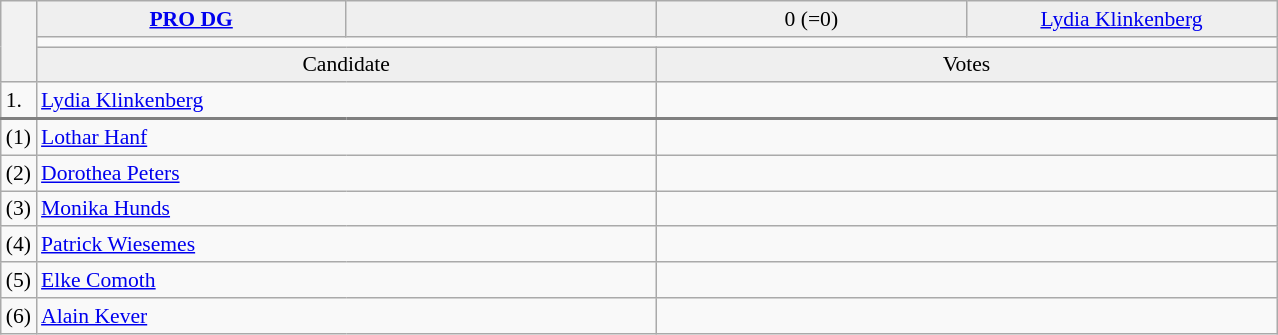<table class="wikitable collapsible collapsed" style=text-align:left;font-size:90%>
<tr>
<th rowspan=3></th>
<td bgcolor=efefef width=200 align=center><strong> <a href='#'>PRO DG</a> </strong></td>
<td bgcolor=efefef width=200 align=center></td>
<td bgcolor=efefef width=200 align=center>0 (=0)</td>
<td bgcolor=efefef width=200 align=center><a href='#'>Lydia Klinkenberg</a></td>
</tr>
<tr>
<td colspan=4 bgcolor=></td>
</tr>
<tr>
<td bgcolor=efefef align=center colspan=2>Candidate</td>
<td bgcolor=efefef align=center colspan=2>Votes</td>
</tr>
<tr>
<td>1.</td>
<td colspan=2><a href='#'>Lydia Klinkenberg</a></td>
<td colspan=2></td>
</tr>
<tr style="border-top:2px solid gray;">
<td>(1)</td>
<td colspan=2><a href='#'>Lothar Hanf</a></td>
<td colspan=2></td>
</tr>
<tr>
<td>(2)</td>
<td colspan=2><a href='#'>Dorothea Peters</a></td>
<td colspan=2></td>
</tr>
<tr>
<td>(3)</td>
<td colspan=2><a href='#'>Monika Hunds</a></td>
<td colspan=2></td>
</tr>
<tr>
<td>(4)</td>
<td colspan=2><a href='#'>Patrick Wiesemes</a></td>
<td colspan=2></td>
</tr>
<tr>
<td>(5)</td>
<td colspan=2><a href='#'>Elke Comoth</a></td>
<td colspan=2></td>
</tr>
<tr>
<td>(6)</td>
<td colspan=2><a href='#'>Alain Kever</a></td>
<td colspan=2></td>
</tr>
</table>
